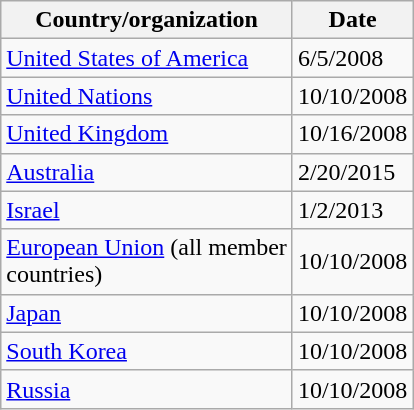<table class="wikitable">
<tr>
<th>Country/organization</th>
<th>Date</th>
</tr>
<tr>
<td><a href='#'>United States of America</a></td>
<td>6/5/2008</td>
</tr>
<tr>
<td><a href='#'>United Nations</a></td>
<td>10/10/2008</td>
</tr>
<tr>
<td><a href='#'>United Kingdom</a></td>
<td>10/16/2008</td>
</tr>
<tr>
<td><a href='#'>Australia</a></td>
<td>2/20/2015</td>
</tr>
<tr>
<td><a href='#'>Israel</a></td>
<td>1/2/2013</td>
</tr>
<tr>
<td><a href='#'>European Union</a> (all member<br>countries)</td>
<td>10/10/2008</td>
</tr>
<tr>
<td><a href='#'>Japan</a></td>
<td>10/10/2008</td>
</tr>
<tr>
<td><a href='#'>South Korea</a></td>
<td>10/10/2008</td>
</tr>
<tr>
<td><a href='#'>Russia</a></td>
<td>10/10/2008</td>
</tr>
</table>
